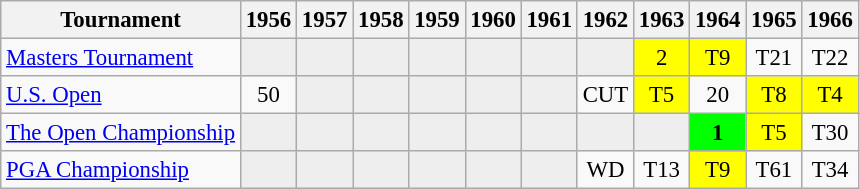<table class="wikitable" style="font-size:95%;text-align:center;">
<tr>
<th>Tournament</th>
<th>1956</th>
<th>1957</th>
<th>1958</th>
<th>1959</th>
<th>1960</th>
<th>1961</th>
<th>1962</th>
<th>1963</th>
<th>1964</th>
<th>1965</th>
<th>1966</th>
</tr>
<tr>
<td align=left><a href='#'>Masters Tournament</a></td>
<td style="background:#eeeeee;"></td>
<td style="background:#eeeeee;"></td>
<td style="background:#eeeeee;"></td>
<td style="background:#eeeeee;"></td>
<td style="background:#eeeeee;"></td>
<td style="background:#eeeeee;"></td>
<td style="background:#eeeeee;"></td>
<td style="background:yellow;">2</td>
<td style="background:yellow;">T9</td>
<td>T21</td>
<td>T22</td>
</tr>
<tr>
<td align=left><a href='#'>U.S. Open</a></td>
<td>50</td>
<td style="background:#eeeeee;"></td>
<td style="background:#eeeeee;"></td>
<td style="background:#eeeeee;"></td>
<td style="background:#eeeeee;"></td>
<td style="background:#eeeeee;"></td>
<td>CUT</td>
<td style="background:yellow;">T5</td>
<td>20</td>
<td style="background:yellow;">T8</td>
<td style="background:yellow;">T4</td>
</tr>
<tr>
<td align=left><a href='#'>The Open Championship</a></td>
<td style="background:#eeeeee;"></td>
<td style="background:#eeeeee;"></td>
<td style="background:#eeeeee;"></td>
<td style="background:#eeeeee;"></td>
<td style="background:#eeeeee;"></td>
<td style="background:#eeeeee;"></td>
<td style="background:#eeeeee;"></td>
<td style="background:#eeeeee;"></td>
<td style="background:lime;"><strong>1</strong></td>
<td style="background:yellow;">T5</td>
<td>T30</td>
</tr>
<tr>
<td align=left><a href='#'>PGA Championship</a></td>
<td style="background:#eeeeee;"></td>
<td style="background:#eeeeee;"></td>
<td style="background:#eeeeee;"></td>
<td style="background:#eeeeee;"></td>
<td style="background:#eeeeee;"></td>
<td style="background:#eeeeee;"></td>
<td>WD</td>
<td>T13</td>
<td style="background:yellow;">T9</td>
<td>T61</td>
<td>T34</td>
</tr>
</table>
